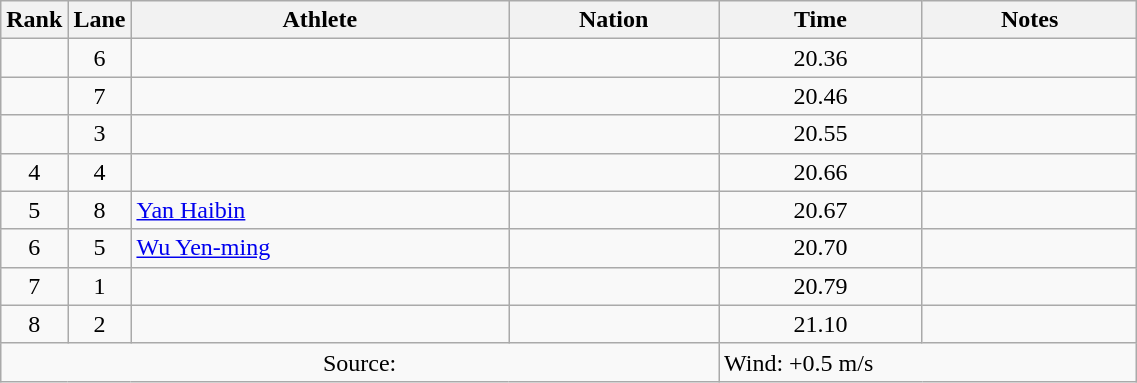<table class="wikitable sortable" style="text-align:center;width: 60%;">
<tr>
<th scope="col" style="width: 10px;">Rank</th>
<th scope="col" style="width: 10px;">Lane</th>
<th scope="col">Athlete</th>
<th scope="col">Nation</th>
<th scope="col">Time</th>
<th scope="col">Notes</th>
</tr>
<tr>
<td></td>
<td>6</td>
<td align=left></td>
<td align=left></td>
<td>20.36</td>
<td></td>
</tr>
<tr>
<td></td>
<td>7</td>
<td align=left></td>
<td align=left></td>
<td>20.46</td>
<td></td>
</tr>
<tr>
<td></td>
<td>3</td>
<td align=left></td>
<td align=left></td>
<td>20.55</td>
<td></td>
</tr>
<tr>
<td>4</td>
<td>4</td>
<td align=left></td>
<td align=left></td>
<td>20.66</td>
<td></td>
</tr>
<tr>
<td>5</td>
<td>8</td>
<td align=left><a href='#'>Yan Haibin</a></td>
<td align=left></td>
<td>20.67</td>
<td></td>
</tr>
<tr>
<td>6</td>
<td>5</td>
<td align=left><a href='#'>Wu Yen-ming</a></td>
<td align=left></td>
<td>20.70</td>
<td></td>
</tr>
<tr>
<td>7</td>
<td>1</td>
<td align=left></td>
<td align=left></td>
<td>20.79</td>
<td></td>
</tr>
<tr>
<td>8</td>
<td>2</td>
<td align=left></td>
<td align=left></td>
<td>21.10</td>
<td></td>
</tr>
<tr class="sortbottom">
<td colspan="4">Source:</td>
<td colspan="2" style="text-align:left;">Wind: +0.5 m/s</td>
</tr>
</table>
